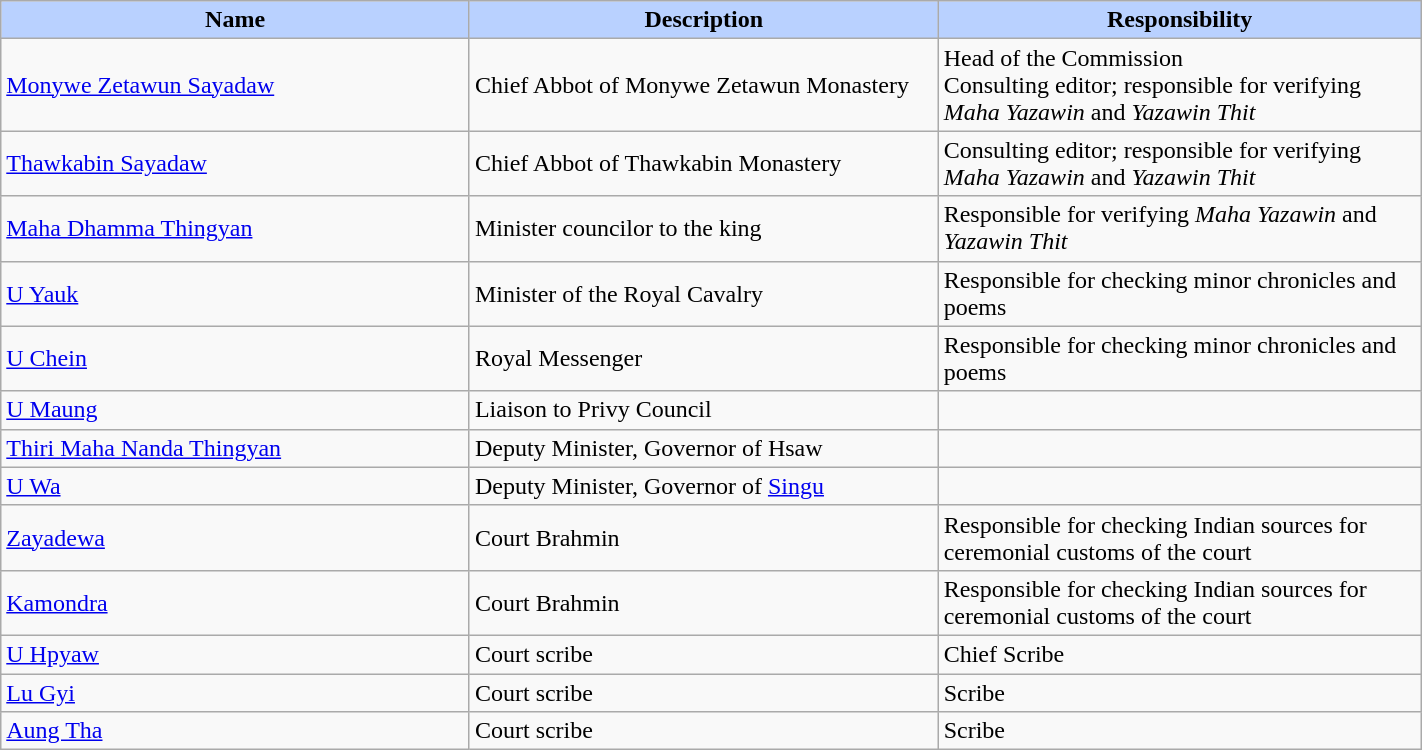<table width=75% class="wikitable">
<tr>
<th style="background-color:#B9D1FF" width=10%>Name</th>
<th style="background-color:#B9D1FF" width=10%>Description</th>
<th style="background-color:#B9D1FF" width=10%>Responsibility</th>
</tr>
<tr>
<td><a href='#'>Monywe Zetawun Sayadaw</a></td>
<td>Chief Abbot of Monywe Zetawun Monastery</td>
<td>Head of the Commission <br> Consulting editor; responsible for verifying <em>Maha Yazawin</em> and <em>Yazawin Thit</em></td>
</tr>
<tr>
<td><a href='#'>Thawkabin Sayadaw</a></td>
<td>Chief Abbot of Thawkabin Monastery</td>
<td>Consulting editor; responsible for verifying <em>Maha Yazawin</em> and <em>Yazawin Thit</em></td>
</tr>
<tr>
<td><a href='#'>Maha Dhamma Thingyan</a></td>
<td>Minister councilor to the king</td>
<td>Responsible for verifying <em>Maha Yazawin</em> and <em>Yazawin Thit</em></td>
</tr>
<tr>
<td><a href='#'>U Yauk</a></td>
<td>Minister of the Royal Cavalry</td>
<td>Responsible for checking minor chronicles and poems</td>
</tr>
<tr>
<td><a href='#'>U Chein</a></td>
<td>Royal Messenger</td>
<td>Responsible for checking minor chronicles and poems</td>
</tr>
<tr>
<td><a href='#'>U Maung</a></td>
<td>Liaison to Privy Council</td>
<td></td>
</tr>
<tr>
<td><a href='#'>Thiri Maha Nanda Thingyan</a></td>
<td>Deputy Minister, Governor of Hsaw</td>
<td></td>
</tr>
<tr>
<td><a href='#'>U Wa</a></td>
<td>Deputy Minister, Governor of <a href='#'>Singu</a></td>
<td></td>
</tr>
<tr>
<td><a href='#'>Zayadewa</a></td>
<td>Court Brahmin</td>
<td>Responsible for checking Indian sources for ceremonial customs of the court</td>
</tr>
<tr>
<td><a href='#'>Kamondra</a></td>
<td>Court Brahmin</td>
<td>Responsible for checking Indian sources for ceremonial customs of the court</td>
</tr>
<tr>
<td><a href='#'>U Hpyaw</a></td>
<td>Court scribe</td>
<td>Chief Scribe</td>
</tr>
<tr>
<td><a href='#'>Lu Gyi</a></td>
<td>Court scribe</td>
<td>Scribe</td>
</tr>
<tr>
<td><a href='#'>Aung Tha</a></td>
<td>Court scribe</td>
<td>Scribe</td>
</tr>
</table>
